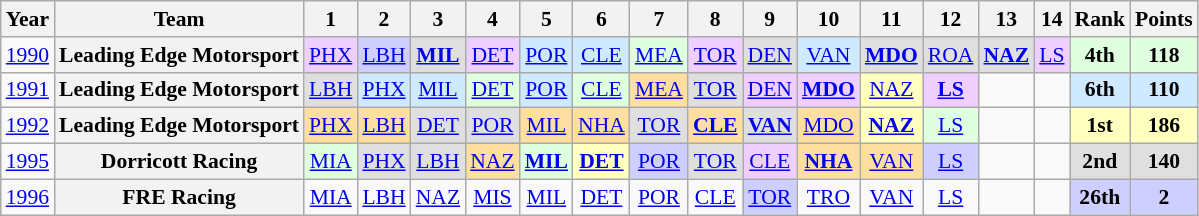<table class="wikitable" style="text-align:center; font-size:90%">
<tr>
<th>Year</th>
<th>Team</th>
<th>1</th>
<th>2</th>
<th>3</th>
<th>4</th>
<th>5</th>
<th>6</th>
<th>7</th>
<th>8</th>
<th>9</th>
<th>10</th>
<th>11</th>
<th>12</th>
<th>13</th>
<th>14</th>
<th>Rank</th>
<th>Points</th>
</tr>
<tr>
<td><a href='#'>1990</a></td>
<th>Leading Edge Motorsport</th>
<td style="background:#EFCFFF;"><a href='#'>PHX</a><br></td>
<td style="background:#CFCFFF;"><a href='#'>LBH</a><br></td>
<td style="background:#DFDFDF;"><strong><a href='#'>MIL</a></strong><br></td>
<td style="background:#EFCFFF;"><a href='#'>DET</a><br></td>
<td style="background:#CFEAFF;"><a href='#'>POR</a><br></td>
<td style="background:#CFEAFF;"><a href='#'>CLE</a><br></td>
<td style="background:#DFFFDF;"><a href='#'>MEA</a><br></td>
<td style="background:#EFCFFF;"><a href='#'>TOR</a><br></td>
<td style="background:#DFDFDF;"><a href='#'>DEN</a><br></td>
<td style="background:#CFEAFF;"><a href='#'>VAN</a><br></td>
<td style="background:#DFDFDF;"><strong><a href='#'>MDO</a></strong><br></td>
<td style="background:#DFDFDF;"><a href='#'>ROA</a><br></td>
<td style="background:#DFDFDF;"><strong><a href='#'>NAZ</a></strong><br></td>
<td style="background:#EFCFFF;"><a href='#'>LS</a><br></td>
<td style="background:#DFFFDF;"><strong>4th</strong></td>
<td style="background:#DFFFDF;"><strong>118</strong></td>
</tr>
<tr>
<td><a href='#'>1991</a></td>
<th>Leading Edge Motorsport</th>
<td style="background:#DFDFDF;"><a href='#'>LBH</a><br></td>
<td style="background:#CFEAFF;"><a href='#'>PHX</a><br></td>
<td style="background:#CFEAFF;"><a href='#'>MIL</a><br></td>
<td style="background:#DFFFDF;"><a href='#'>DET</a><br></td>
<td style="background:#CFEAFF;"><a href='#'>POR</a><br></td>
<td style="background:#DFFFDF;"><a href='#'>CLE</a><br></td>
<td style="background:#FFDF9F;"><a href='#'>MEA</a><br></td>
<td style="background:#DFDFDF;"><a href='#'>TOR</a><br></td>
<td style="background:#EFCFFF;"><a href='#'>DEN</a><br></td>
<td style="background:#EFCFFF;"><strong><a href='#'>MDO</a></strong><br></td>
<td style="background:#FFFFBF;"><a href='#'>NAZ</a><br></td>
<td style="background:#EFCFFF;"><strong><a href='#'>LS</a></strong><br></td>
<td></td>
<td></td>
<td style="background:#CFEAFF;"><strong>6th</strong></td>
<td style="background:#CFEAFF;"><strong>110</strong></td>
</tr>
<tr>
<td><a href='#'>1992</a></td>
<th>Leading Edge Motorsport</th>
<td style="background:#FFDF9F;"><a href='#'>PHX</a><br></td>
<td style="background:#FFDF9F;"><a href='#'>LBH</a><br></td>
<td style="background:#DFDFDF;"><a href='#'>DET</a><br></td>
<td style="background:#DFDFDF;"><a href='#'>POR</a><br></td>
<td style="background:#FFDF9F;"><a href='#'>MIL</a><br></td>
<td style="background:#FFDF9F;"><a href='#'>NHA</a><br></td>
<td style="background:#DFDFDF;"><a href='#'>TOR</a><br></td>
<td style="background:#FFDF9F;"><strong><a href='#'>CLE</a></strong><br></td>
<td style="background:#DFDFDF;"><strong><a href='#'>VAN</a></strong><br></td>
<td style="background:#FFDF9F;"><a href='#'>MDO</a><br></td>
<td style="background:#FFFFBF;"><strong><a href='#'>NAZ</a></strong><br></td>
<td style="background:#DFFFDF;"><a href='#'>LS</a><br></td>
<td></td>
<td></td>
<td style="background:#FFFFBF;"><strong>1st</strong></td>
<td style="background:#FFFFBF;"><strong>186</strong></td>
</tr>
<tr>
<td><a href='#'>1995</a></td>
<th>Dorricott Racing</th>
<td style="background:#DFFFDF;"><a href='#'>MIA</a><br></td>
<td style="background:#DFDFDF;"><a href='#'>PHX</a><br></td>
<td style="background:#DFDFDF;"><a href='#'>LBH</a><br></td>
<td style="background:#FFDF9F;"><a href='#'>NAZ</a><br></td>
<td style="background:#DFFFDF;"><strong><a href='#'>MIL</a></strong><br></td>
<td style="background:#FFFFBF;"><strong><a href='#'>DET</a></strong><br></td>
<td style="background:#CFCFFF;"><a href='#'>POR</a><br></td>
<td style="background:#DFDFDF;"><a href='#'>TOR</a><br></td>
<td style="background:#EFCFFF;"><a href='#'>CLE</a><br></td>
<td style="background:#FFDF9F;"><strong><a href='#'>NHA</a></strong><br></td>
<td style="background:#FFDF9F;"><a href='#'>VAN</a><br></td>
<td style="background:#CFCFFF;"><a href='#'>LS</a><br></td>
<td></td>
<td></td>
<td style="background:#DFDFDF;"><strong>2nd</strong></td>
<td style="background:#DFDFDF;"><strong>140</strong></td>
</tr>
<tr>
<td><a href='#'>1996</a></td>
<th>FRE Racing</th>
<td><a href='#'>MIA</a></td>
<td><a href='#'>LBH</a></td>
<td><a href='#'>NAZ</a></td>
<td><a href='#'>MIS</a></td>
<td><a href='#'>MIL</a></td>
<td><a href='#'>DET</a></td>
<td><a href='#'>POR</a></td>
<td><a href='#'>CLE</a></td>
<td style="background:#CFCFFF;"><a href='#'>TOR</a><br></td>
<td><a href='#'>TRO</a></td>
<td><a href='#'>VAN</a></td>
<td><a href='#'>LS</a></td>
<td></td>
<td></td>
<td style="background:#CFCFFF;"><strong>26th</strong></td>
<td style="background:#CFCFFF;"><strong>2</strong></td>
</tr>
</table>
